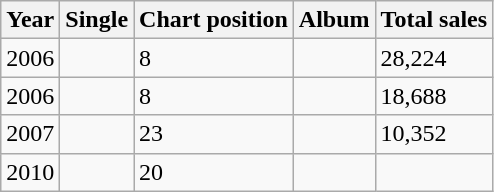<table class="wikitable">
<tr>
<th>Year</th>
<th>Single</th>
<th>Chart position</th>
<th>Album</th>
<th>Total sales</th>
</tr>
<tr>
<td>2006</td>
<td></td>
<td>8</td>
<td> </td>
<td>28,224</td>
</tr>
<tr>
<td>2006</td>
<td></td>
<td>8</td>
<td> </td>
<td>18,688</td>
</tr>
<tr>
<td>2007</td>
<td></td>
<td>23</td>
<td> </td>
<td>10,352</td>
</tr>
<tr>
<td>2010</td>
<td></td>
<td>20</td>
<td> </td>
<td></td>
</tr>
</table>
